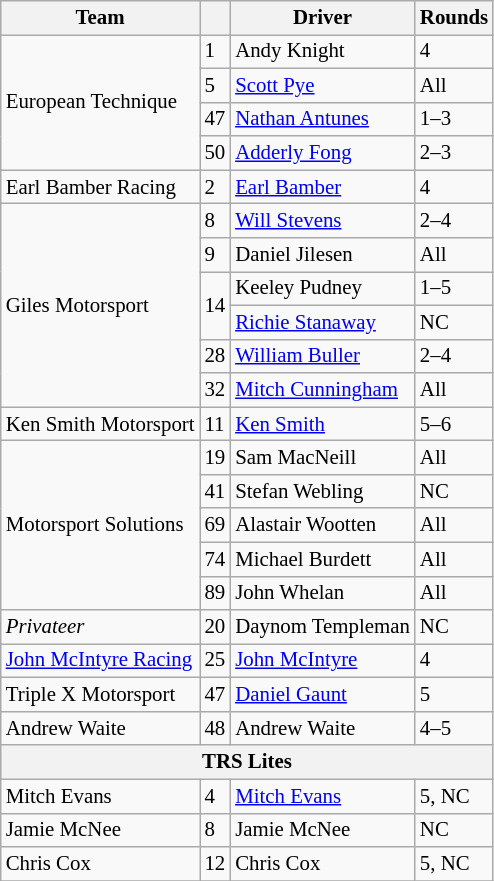<table class="wikitable" style="font-size: 87%;">
<tr>
<th>Team</th>
<th></th>
<th>Driver</th>
<th>Rounds</th>
</tr>
<tr>
<td rowspan=4>European Technique</td>
<td>1</td>
<td> Andy Knight</td>
<td>4</td>
</tr>
<tr>
<td>5</td>
<td> <a href='#'>Scott Pye</a></td>
<td>All</td>
</tr>
<tr>
<td>47</td>
<td> <a href='#'>Nathan Antunes</a></td>
<td>1–3</td>
</tr>
<tr>
<td>50</td>
<td> <a href='#'>Adderly Fong</a></td>
<td>2–3</td>
</tr>
<tr>
<td>Earl Bamber Racing</td>
<td>2</td>
<td> <a href='#'>Earl Bamber</a></td>
<td>4</td>
</tr>
<tr>
<td rowspan=6>Giles Motorsport</td>
<td>8</td>
<td> <a href='#'>Will Stevens</a></td>
<td>2–4</td>
</tr>
<tr>
<td>9</td>
<td> Daniel Jilesen</td>
<td>All</td>
</tr>
<tr>
<td rowspan=2>14</td>
<td> Keeley Pudney</td>
<td>1–5</td>
</tr>
<tr>
<td> <a href='#'>Richie Stanaway</a></td>
<td>NC</td>
</tr>
<tr>
<td>28</td>
<td> <a href='#'>William Buller</a></td>
<td>2–4</td>
</tr>
<tr>
<td>32</td>
<td> <a href='#'>Mitch Cunningham</a></td>
<td>All</td>
</tr>
<tr>
<td>Ken Smith Motorsport</td>
<td>11</td>
<td> <a href='#'>Ken Smith</a></td>
<td>5–6</td>
</tr>
<tr>
<td rowspan=5>Motorsport Solutions</td>
<td>19</td>
<td> Sam MacNeill</td>
<td>All</td>
</tr>
<tr>
<td>41</td>
<td> Stefan Webling</td>
<td>NC</td>
</tr>
<tr>
<td>69</td>
<td> Alastair Wootten</td>
<td>All</td>
</tr>
<tr>
<td>74</td>
<td> Michael Burdett</td>
<td>All</td>
</tr>
<tr>
<td>89</td>
<td> John Whelan</td>
<td>All</td>
</tr>
<tr>
<td><em>Privateer</em></td>
<td>20</td>
<td> Daynom Templeman</td>
<td>NC</td>
</tr>
<tr>
<td><a href='#'>John McIntyre Racing</a></td>
<td>25</td>
<td> <a href='#'>John McIntyre</a></td>
<td>4</td>
</tr>
<tr>
<td>Triple X Motorsport</td>
<td>47</td>
<td> <a href='#'>Daniel Gaunt</a></td>
<td>5</td>
</tr>
<tr>
<td>Andrew Waite</td>
<td>48</td>
<td> Andrew Waite</td>
<td>4–5</td>
</tr>
<tr>
<th colspan=4>TRS Lites</th>
</tr>
<tr>
<td>Mitch Evans</td>
<td>4</td>
<td> <a href='#'>Mitch Evans</a></td>
<td>5, NC</td>
</tr>
<tr>
<td>Jamie McNee</td>
<td>8</td>
<td> Jamie McNee</td>
<td>NC</td>
</tr>
<tr>
<td>Chris Cox</td>
<td>12</td>
<td> Chris Cox</td>
<td>5, NC</td>
</tr>
<tr>
</tr>
</table>
